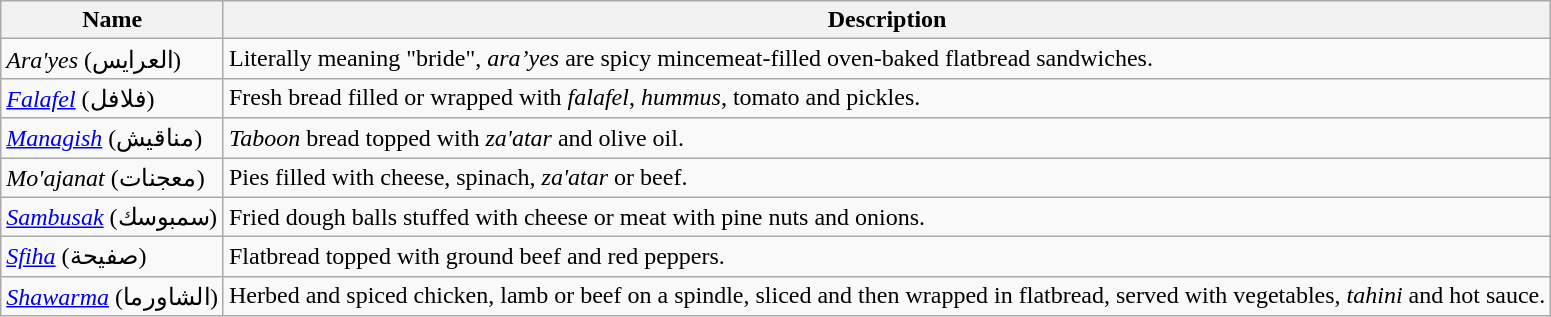<table class="wikitable">
<tr>
<th>Name</th>
<th>Description</th>
</tr>
<tr>
<td><em>Ara'yes</em> (العرايس)</td>
<td>Literally meaning "bride", <em>ara’yes</em> are spicy mincemeat-filled oven-baked flatbread sandwiches.</td>
</tr>
<tr>
<td><em><a href='#'>Falafel</a></em> (فلافل)</td>
<td>Fresh bread filled or wrapped with <em>falafel</em>, <em>hummus</em>, tomato and pickles.</td>
</tr>
<tr>
<td><em><a href='#'>Managish</a></em> (مناقيش)</td>
<td><em>Taboon</em> bread topped with <em>za'atar</em> and olive oil.</td>
</tr>
<tr>
<td><em>Mo'ajanat</em> (معجنات)</td>
<td>Pies filled with cheese, spinach, <em>za'atar</em> or beef.</td>
</tr>
<tr>
<td><em><a href='#'>Sambusak</a></em> (سمبوسك)</td>
<td>Fried dough balls stuffed with cheese or meat with pine nuts and onions.</td>
</tr>
<tr>
<td><em><a href='#'>Sfiha</a></em> (صفيحة)</td>
<td>Flatbread topped with ground beef and red peppers.</td>
</tr>
<tr>
<td><em><a href='#'>Shawarma</a></em> (الشاورما)</td>
<td>Herbed and spiced chicken, lamb or beef on a spindle, sliced and then wrapped in flatbread, served with vegetables, <em>tahini</em> and hot sauce.</td>
</tr>
</table>
